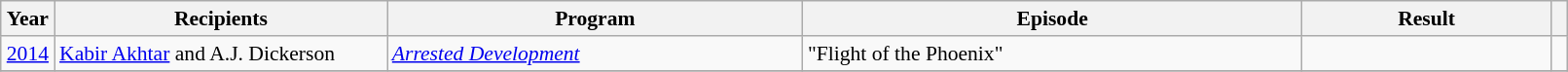<table class="wikitable plainrowheaders" style="font-size: 90%" width=85%>
<tr>
<th scope="col" style="width:2%;">Year</th>
<th scope="col" style="width:20%;">Recipients</th>
<th scope="col" style="width:25%;">Program</th>
<th scope="col" style="width:30%;">Episode</th>
<th scope="col" style="width:15%;">Result</th>
<th scope="col" class="unsortable" style="width:1%;"></th>
</tr>
<tr>
<td style="text-align:center;"><a href='#'>2014</a></td>
<td><a href='#'>Kabir Akhtar</a> and A.J. Dickerson</td>
<td><em><a href='#'>Arrested Development</a></em></td>
<td>"Flight of the Phoenix"</td>
<td></td>
<td style="text-align:center;"></td>
</tr>
<tr>
</tr>
</table>
